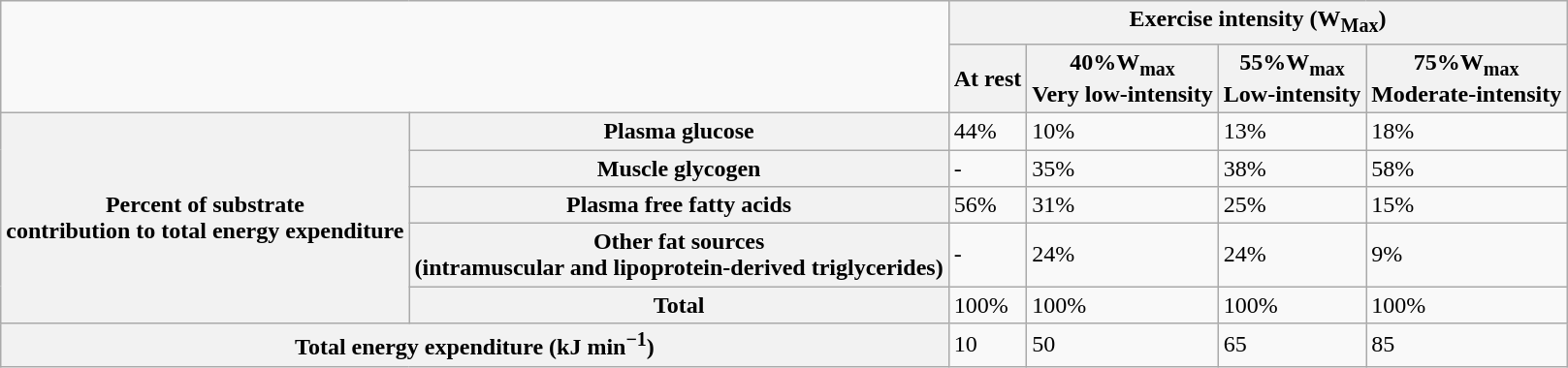<table class="wikitable">
<tr>
<td colspan="2" rowspan="2"></td>
<th colspan="4">Exercise intensity (W<sub>Max</sub>)</th>
</tr>
<tr>
<th>At rest</th>
<th>40%W<sub>max</sub><br>Very low-intensity</th>
<th>55%W<sub>max</sub><br>Low-intensity</th>
<th>75%W<sub>max</sub><br>Moderate-intensity</th>
</tr>
<tr>
<th rowspan="5">Percent of substrate<br>contribution to total
energy expenditure</th>
<th><strong>Plasma glucose</strong></th>
<td>44%</td>
<td>10%</td>
<td>13%</td>
<td>18%</td>
</tr>
<tr>
<th><strong>Muscle glycogen</strong></th>
<td>-</td>
<td>35%</td>
<td>38%</td>
<td>58%</td>
</tr>
<tr>
<th><strong>Plasma free fatty acids</strong></th>
<td>56%</td>
<td>31%</td>
<td>25%</td>
<td>15%</td>
</tr>
<tr>
<th><strong>Other fat sources</strong><br><strong>(intramuscular and</strong> 
<strong>lipoprotein-derived triglycerides)</strong></th>
<td>-</td>
<td>24%</td>
<td>24%</td>
<td>9%</td>
</tr>
<tr>
<th>Total</th>
<td>100%</td>
<td>100%</td>
<td>100%</td>
<td>100%</td>
</tr>
<tr>
<th colspan="2">Total energy expenditure (kJ min<sup>−1</sup>)</th>
<td>10</td>
<td>50</td>
<td>65</td>
<td>85</td>
</tr>
</table>
